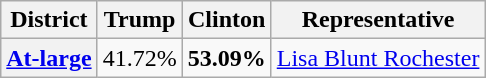<table class=wikitable>
<tr>
<th>District</th>
<th>Trump</th>
<th>Clinton</th>
<th>Representative</th>
</tr>
<tr align=center>
<th><a href='#'>At-large</a></th>
<td>41.72%</td>
<td><strong>53.09%</strong></td>
<td><a href='#'>Lisa Blunt Rochester</a></td>
</tr>
</table>
